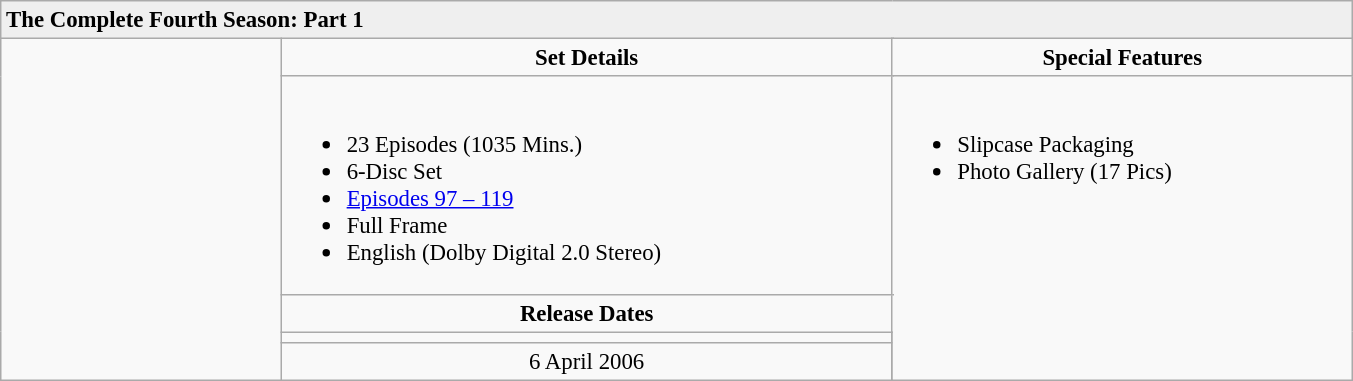<table class="wikitable" style="font-size: 95%;">
<tr style="background:#EFEFEF">
<td colspan="5"><strong>The Complete Fourth Season: Part 1</strong></td>
</tr>
<tr>
<td rowspan="6" align="center" width="180"></td>
<td align="center" width="350" colspan="3"><strong>Set Details</strong></td>
<td width="250" align="center"><strong>Special Features</strong></td>
</tr>
<tr valign="top">
<td colspan="3" align="left" width="400"><br><ul><li>23 Episodes (1035 Mins.)</li><li>6-Disc Set</li><li><a href='#'>Episodes 97 – 119</a></li><li>Full Frame</li><li>English (Dolby Digital 2.0 Stereo)</li></ul></td>
<td rowspan="4" align="left" width="300"><br><ul><li>Slipcase Packaging</li><li>Photo Gallery (17 Pics)</li></ul></td>
</tr>
<tr>
<td colspan="3" align="center"><strong>Release Dates</strong></td>
</tr>
<tr>
<td align="center"></td>
</tr>
<tr>
<td align="center">6 April 2006</td>
</tr>
</table>
